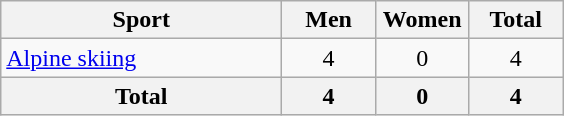<table class="wikitable sortable" style="text-align:center;">
<tr>
<th width=180>Sport</th>
<th width=55>Men</th>
<th width=55>Women</th>
<th width=55>Total</th>
</tr>
<tr>
<td align=left><a href='#'>Alpine skiing</a></td>
<td>4</td>
<td>0</td>
<td>4</td>
</tr>
<tr>
<th>Total</th>
<th>4</th>
<th>0</th>
<th>4</th>
</tr>
</table>
